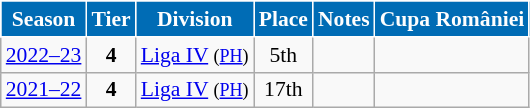<table class="wikitable" style="text-align:center; font-size:90%">
<tr>
<th style="background:#006cb5;color:#fefefe;border:1px solid #fefefe;">Season</th>
<th style="background:#006cb5;color:#fefefe;border:1px solid #fefefe;">Tier</th>
<th style="background:#006cb5;color:#fefefe;border:1px solid #fefefe;">Division</th>
<th style="background:#006cb5;color:#fefefe;border:1px solid #fefefe;">Place</th>
<th style="background:#006cb5;color:#fefefe;border:1px solid #fefefe;">Notes</th>
<th style="background:#006cb5;color:#fefefe;border:1px solid #fefefe;">Cupa României</th>
</tr>
<tr>
<td><a href='#'>2022–23</a></td>
<td><strong>4</strong></td>
<td><a href='#'>Liga IV</a> <small>(<a href='#'>PH</a>)</small></td>
<td>5th</td>
<td></td>
<td></td>
</tr>
<tr>
<td><a href='#'>2021–22</a></td>
<td><strong>4</strong></td>
<td><a href='#'>Liga IV</a> <small>(<a href='#'>PH</a>)</small></td>
<td>17th</td>
<td></td>
<td></td>
</tr>
</table>
